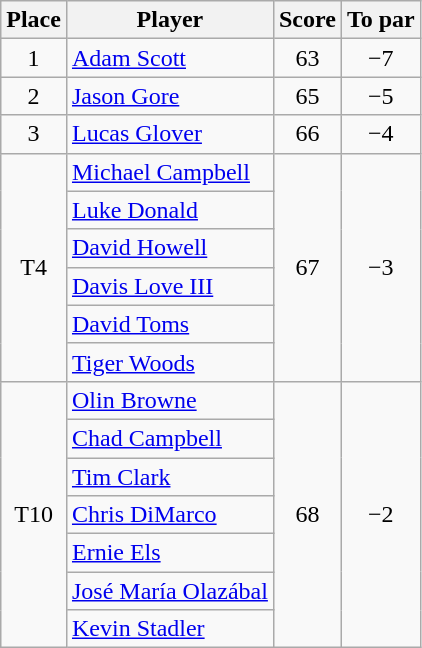<table class="wikitable">
<tr>
<th>Place</th>
<th>Player</th>
<th>Score</th>
<th>To par</th>
</tr>
<tr>
<td align=center>1</td>
<td> <a href='#'>Adam Scott</a></td>
<td align=center>63</td>
<td align=center>−7</td>
</tr>
<tr>
<td align=center>2</td>
<td> <a href='#'>Jason Gore</a></td>
<td align=center>65</td>
<td align=center>−5</td>
</tr>
<tr>
<td align=center>3</td>
<td> <a href='#'>Lucas Glover</a></td>
<td align=center>66</td>
<td align=center>−4</td>
</tr>
<tr>
<td rowspan="6" align=center>T4</td>
<td> <a href='#'>Michael Campbell</a></td>
<td rowspan="6" align=center>67</td>
<td rowspan="6" align=center>−3</td>
</tr>
<tr>
<td> <a href='#'>Luke Donald</a></td>
</tr>
<tr>
<td> <a href='#'>David Howell</a></td>
</tr>
<tr>
<td> <a href='#'>Davis Love III</a></td>
</tr>
<tr>
<td> <a href='#'>David Toms</a></td>
</tr>
<tr>
<td> <a href='#'>Tiger Woods</a></td>
</tr>
<tr>
<td rowspan="7" align=center>T10</td>
<td> <a href='#'>Olin Browne</a></td>
<td rowspan="7" align=center>68</td>
<td rowspan="7" align=center>−2</td>
</tr>
<tr>
<td> <a href='#'>Chad Campbell</a></td>
</tr>
<tr>
<td> <a href='#'>Tim Clark</a></td>
</tr>
<tr>
<td> <a href='#'>Chris DiMarco</a></td>
</tr>
<tr>
<td> <a href='#'>Ernie Els</a></td>
</tr>
<tr>
<td> <a href='#'>José María Olazábal</a></td>
</tr>
<tr>
<td> <a href='#'>Kevin Stadler</a></td>
</tr>
</table>
